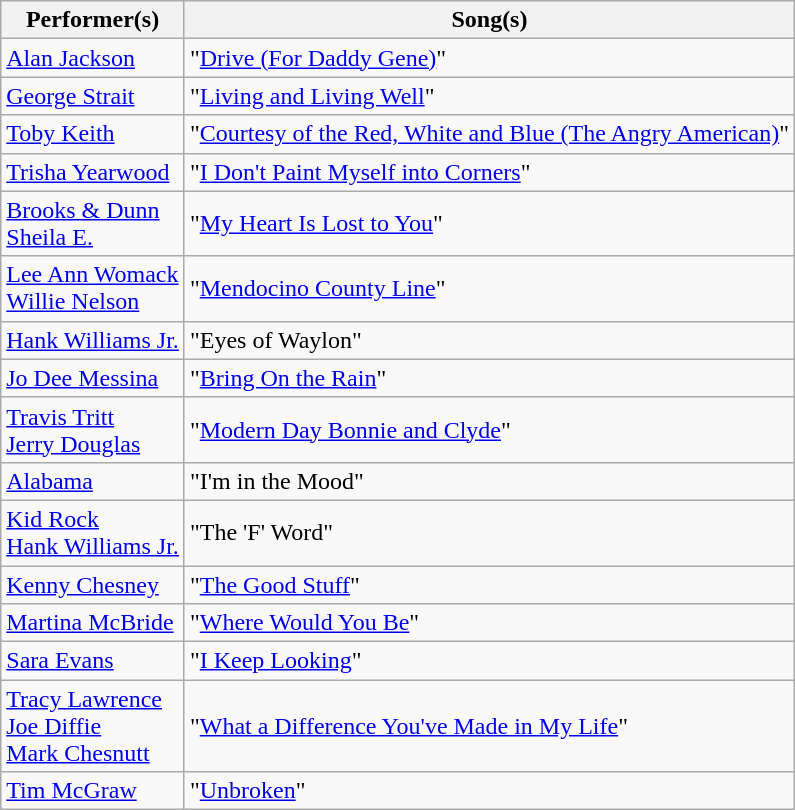<table class="wikitable">
<tr>
<th>Performer(s)</th>
<th>Song(s)</th>
</tr>
<tr>
<td><a href='#'>Alan Jackson</a></td>
<td>"<a href='#'>Drive (For Daddy Gene)</a>"</td>
</tr>
<tr>
<td><a href='#'>George Strait</a></td>
<td>"<a href='#'>Living and Living Well</a>"</td>
</tr>
<tr>
<td><a href='#'>Toby Keith</a></td>
<td>"<a href='#'>Courtesy of the Red, White and Blue (The Angry American)</a>"</td>
</tr>
<tr>
<td><a href='#'>Trisha Yearwood</a></td>
<td>"<a href='#'>I Don't Paint Myself into Corners</a>"</td>
</tr>
<tr>
<td><a href='#'>Brooks & Dunn</a><br><a href='#'>Sheila E.</a></td>
<td>"<a href='#'>My Heart Is Lost to You</a>"</td>
</tr>
<tr>
<td><a href='#'>Lee Ann Womack</a><br><a href='#'>Willie Nelson</a></td>
<td>"<a href='#'>Mendocino County Line</a>"</td>
</tr>
<tr>
<td><a href='#'>Hank Williams Jr.</a></td>
<td>"Eyes of Waylon"</td>
</tr>
<tr>
<td><a href='#'>Jo Dee Messina</a></td>
<td>"<a href='#'>Bring On the Rain</a>"</td>
</tr>
<tr>
<td><a href='#'>Travis Tritt</a><br><a href='#'>Jerry Douglas</a></td>
<td>"<a href='#'>Modern Day Bonnie and Clyde</a>"</td>
</tr>
<tr>
<td><a href='#'>Alabama</a></td>
<td>"I'm in the Mood"</td>
</tr>
<tr>
<td><a href='#'>Kid Rock</a><br><a href='#'>Hank Williams Jr.</a></td>
<td>"The 'F' Word"</td>
</tr>
<tr>
<td><a href='#'>Kenny Chesney</a></td>
<td>"<a href='#'>The Good Stuff</a>"</td>
</tr>
<tr>
<td><a href='#'>Martina McBride</a></td>
<td>"<a href='#'>Where Would You Be</a>"</td>
</tr>
<tr>
<td><a href='#'>Sara Evans</a></td>
<td>"<a href='#'>I Keep Looking</a>"</td>
</tr>
<tr>
<td><a href='#'>Tracy Lawrence</a><br><a href='#'>Joe Diffie</a><br><a href='#'>Mark Chesnutt</a></td>
<td>"<a href='#'>What a Difference You've Made in My Life</a>"</td>
</tr>
<tr>
<td><a href='#'>Tim McGraw</a></td>
<td>"<a href='#'>Unbroken</a>"</td>
</tr>
</table>
